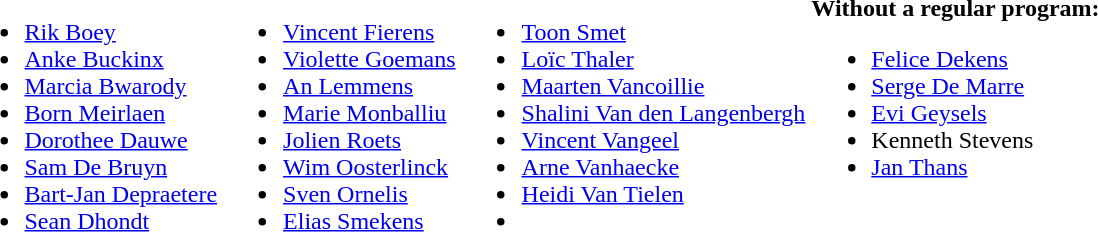<table>
<tr>
<td valign="top"><br><ul><li><a href='#'>Rik Boey</a></li><li><a href='#'>Anke Buckinx</a></li><li><a href='#'>Marcia Bwarody</a></li><li><a href='#'>Born Meirlaen</a></li><li><a href='#'>Dorothee Dauwe</a></li><li><a href='#'>Sam De Bruyn</a></li><li><a href='#'>Bart-Jan Depraetere</a></li><li><a href='#'>Sean Dhondt</a></li></ul></td>
<td valign="top"><br><ul><li><a href='#'>Vincent Fierens</a></li><li><a href='#'>Violette Goemans</a> </li><li><a href='#'>An Lemmens</a></li><li><a href='#'>Marie Monballiu</a></li><li><a href='#'>Jolien Roets</a></li><li><a href='#'>Wim Oosterlinck</a></li><li><a href='#'>Sven Ornelis</a></li><li><a href='#'>Elias Smekens</a></li></ul></td>
<td valign="top"><br><ul><li><a href='#'>Toon Smet</a></li><li><a href='#'>Loïc Thaler</a></li><li><a href='#'>Maarten Vancoillie</a></li><li><a href='#'>Shalini Van den Langenbergh</a></li><li><a href='#'>Vincent Vangeel</a></li><li><a href='#'>Arne Vanhaecke</a></li><li><a href='#'>Heidi Van Tielen</a></li><li> </li></ul></td>
<td valign="top"><br><strong>Without a regular program:</strong><ul><li><a href='#'>Felice Dekens</a></li><li><a href='#'>Serge De Marre</a></li><li><a href='#'>Evi Geysels</a></li><li>Kenneth Stevens</li><li><a href='#'>Jan Thans</a></li></ul></td>
</tr>
</table>
